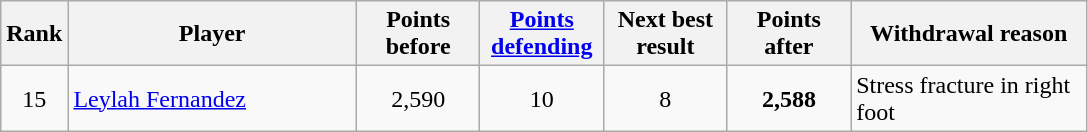<table class="wikitable sortable">
<tr>
<th style="width:30px;">Rank</th>
<th style="width:185px;">Player</th>
<th style="width:75px;">Points before</th>
<th style="width:75px;"><a href='#'>Points defending</a></th>
<th style="width:75px;">Next best result</th>
<th style="width:75px;">Points after</th>
<th style="width:150px;">Withdrawal reason</th>
</tr>
<tr>
<td style="text-align:center;">15</td>
<td> <a href='#'>Leylah Fernandez</a></td>
<td style="text-align:center;">2,590</td>
<td style="text-align:center;">10</td>
<td style="text-align:center;">8</td>
<td style="text-align:center;"><strong>2,588</strong></td>
<td>Stress fracture in right foot</td>
</tr>
</table>
